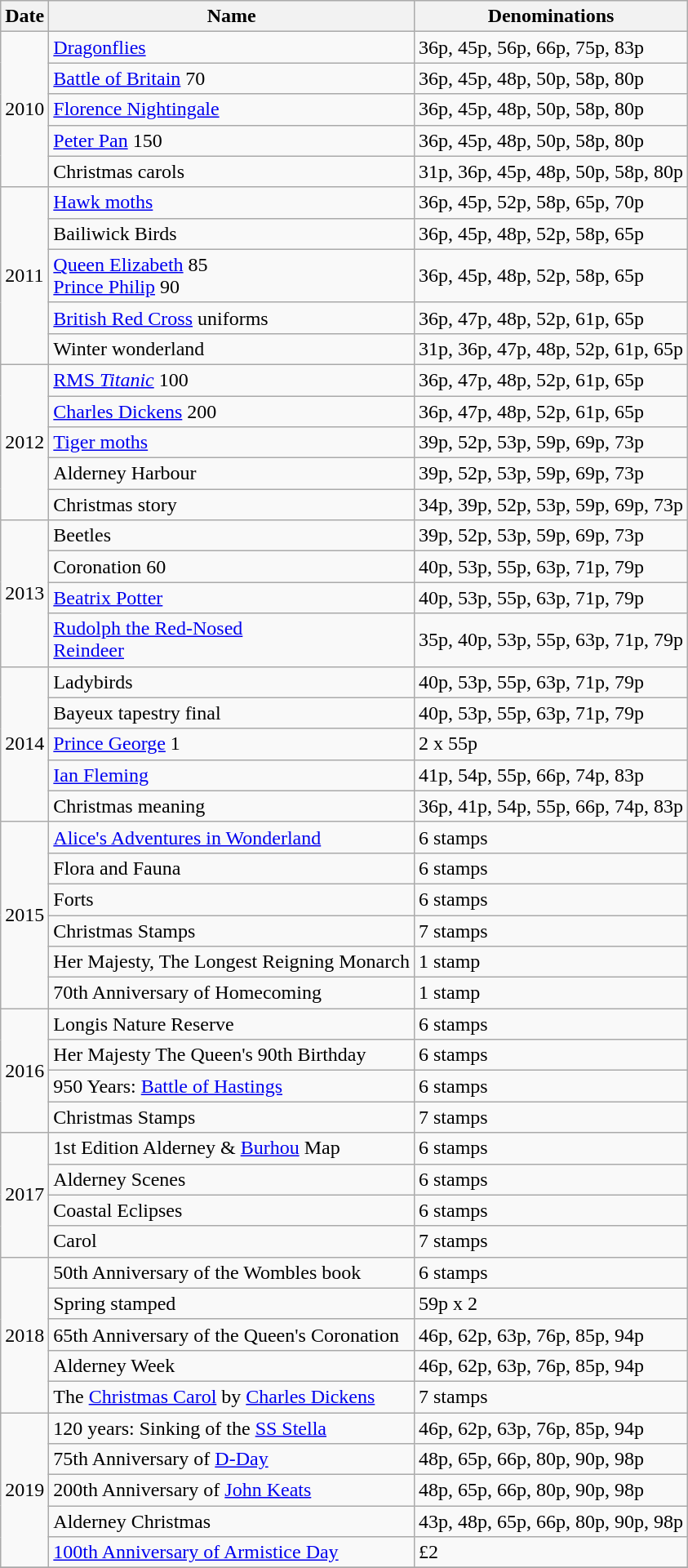<table class="wikitable">
<tr>
<th>Date</th>
<th>Name</th>
<th>Denominations</th>
</tr>
<tr>
<td rowspan="5">2010</td>
<td><a href='#'>Dragonflies</a></td>
<td>36p, 45p, 56p, 66p, 75p, 83p</td>
</tr>
<tr>
<td><a href='#'>Battle of Britain</a> 70</td>
<td>36p, 45p, 48p, 50p, 58p, 80p</td>
</tr>
<tr>
<td><a href='#'>Florence Nightingale</a></td>
<td>36p, 45p, 48p, 50p, 58p, 80p</td>
</tr>
<tr>
<td><a href='#'>Peter Pan</a> 150</td>
<td>36p, 45p, 48p, 50p, 58p, 80p</td>
</tr>
<tr>
<td>Christmas carols</td>
<td>31p, 36p, 45p, 48p, 50p, 58p, 80p</td>
</tr>
<tr>
<td rowspan="5">2011</td>
<td><a href='#'>Hawk moths</a></td>
<td>36p, 45p, 52p, 58p, 65p, 70p</td>
</tr>
<tr>
<td>Bailiwick Birds</td>
<td>36p, 45p, 48p, 52p, 58p, 65p</td>
</tr>
<tr>
<td><a href='#'>Queen Elizabeth</a> 85 <br> <a href='#'>Prince Philip</a> 90</td>
<td>36p, 45p, 48p, 52p, 58p, 65p</td>
</tr>
<tr>
<td><a href='#'>British Red Cross</a> uniforms</td>
<td>36p, 47p, 48p, 52p, 61p, 65p</td>
</tr>
<tr>
<td>Winter wonderland</td>
<td>31p, 36p, 47p, 48p, 52p, 61p, 65p</td>
</tr>
<tr>
<td rowspan="5">2012</td>
<td><a href='#'>RMS <em>Titanic</em></a> 100</td>
<td>36p, 47p, 48p, 52p, 61p, 65p</td>
</tr>
<tr>
<td><a href='#'>Charles Dickens</a> 200</td>
<td>36p, 47p, 48p, 52p, 61p, 65p</td>
</tr>
<tr>
<td><a href='#'>Tiger moths</a></td>
<td>39p, 52p, 53p, 59p, 69p, 73p</td>
</tr>
<tr>
<td>Alderney Harbour</td>
<td>39p, 52p, 53p, 59p, 69p, 73p</td>
</tr>
<tr>
<td>Christmas story</td>
<td>34p, 39p, 52p, 53p, 59p, 69p, 73p</td>
</tr>
<tr>
<td rowspan="4">2013</td>
<td>Beetles</td>
<td>39p, 52p, 53p, 59p, 69p, 73p</td>
</tr>
<tr>
<td>Coronation 60</td>
<td>40p, 53p, 55p, 63p, 71p, 79p</td>
</tr>
<tr>
<td><a href='#'>Beatrix Potter</a></td>
<td>40p, 53p, 55p, 63p, 71p, 79p</td>
</tr>
<tr>
<td><a href='#'>Rudolph the Red-Nosed <br>Reindeer</a></td>
<td>35p, 40p, 53p, 55p, 63p, 71p, 79p</td>
</tr>
<tr>
<td rowspan="5">2014</td>
<td>Ladybirds</td>
<td>40p, 53p, 55p, 63p, 71p, 79p</td>
</tr>
<tr>
<td>Bayeux tapestry final</td>
<td>40p, 53p, 55p, 63p, 71p, 79p</td>
</tr>
<tr>
<td><a href='#'>Prince George</a> 1</td>
<td>2 x 55p</td>
</tr>
<tr>
<td><a href='#'>Ian Fleming</a></td>
<td>41p, 54p, 55p, 66p, 74p, 83p</td>
</tr>
<tr>
<td>Christmas meaning</td>
<td>36p, 41p, 54p, 55p, 66p, 74p, 83p</td>
</tr>
<tr>
<td rowspan="6">2015</td>
<td><a href='#'>Alice's Adventures in Wonderland</a></td>
<td>6 stamps</td>
</tr>
<tr>
<td>Flora and Fauna</td>
<td>6 stamps</td>
</tr>
<tr>
<td>Forts</td>
<td>6 stamps</td>
</tr>
<tr>
<td>Christmas Stamps</td>
<td>7 stamps</td>
</tr>
<tr>
<td>Her Majesty, The Longest Reigning Monarch</td>
<td>1 stamp</td>
</tr>
<tr>
<td>70th Anniversary of Homecoming</td>
<td>1 stamp</td>
</tr>
<tr>
<td rowspan="4">2016</td>
<td>Longis Nature Reserve</td>
<td>6 stamps</td>
</tr>
<tr>
<td>Her Majesty The Queen's 90th Birthday</td>
<td>6 stamps</td>
</tr>
<tr>
<td>950 Years: <a href='#'>Battle of Hastings</a></td>
<td>6 stamps</td>
</tr>
<tr>
<td>Christmas Stamps</td>
<td>7 stamps</td>
</tr>
<tr>
<td rowspan="4">2017</td>
<td>1st Edition Alderney & <a href='#'>Burhou</a> Map</td>
<td>6 stamps</td>
</tr>
<tr>
<td>Alderney Scenes</td>
<td>6 stamps</td>
</tr>
<tr>
<td>Coastal Eclipses</td>
<td>6 stamps</td>
</tr>
<tr>
<td>Carol</td>
<td>7 stamps</td>
</tr>
<tr>
<td rowspan="5">2018</td>
<td>50th Anniversary of the Wombles book</td>
<td>6 stamps</td>
</tr>
<tr>
<td>Spring stamped</td>
<td>59p x 2</td>
</tr>
<tr>
<td>65th Anniversary of the Queen's Coronation</td>
<td>46p, 62p, 63p, 76p, 85p, 94p</td>
</tr>
<tr>
<td>Alderney Week</td>
<td>46p, 62p, 63p, 76p, 85p, 94p</td>
</tr>
<tr>
<td>The <a href='#'>Christmas Carol</a> by <a href='#'>Charles Dickens</a></td>
<td>7 stamps</td>
</tr>
<tr>
<td rowspan="5">2019</td>
<td>120 years: Sinking of the <a href='#'>SS Stella</a></td>
<td>46p, 62p, 63p, 76p, 85p, 94p</td>
</tr>
<tr>
<td>75th Anniversary of <a href='#'>D-Day</a></td>
<td>48p, 65p, 66p, 80p, 90p, 98p</td>
</tr>
<tr>
<td>200th Anniversary of <a href='#'>John Keats</a></td>
<td>48p, 65p, 66p, 80p, 90p, 98p</td>
</tr>
<tr>
<td>Alderney Christmas</td>
<td>43p, 48p, 65p, 66p, 80p, 90p, 98p</td>
</tr>
<tr>
<td><a href='#'>100th Anniversary of Armistice Day</a></td>
<td>£2</td>
</tr>
<tr>
</tr>
</table>
